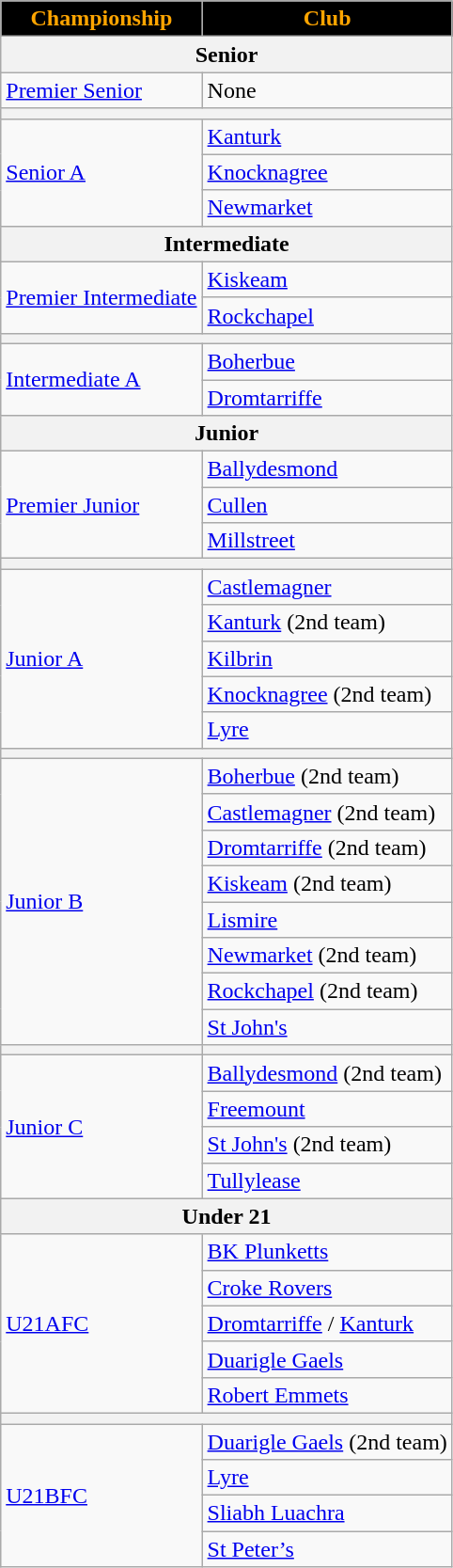<table class="wikitable sortable">
<tr>
<th style="background:black;color:orange">Championship</th>
<th style="background:black;color:orange">Club</th>
</tr>
<tr>
<th colspan="2">Senior</th>
</tr>
<tr>
<td><a href='#'>Premier Senior</a></td>
<td colspan="1">None</td>
</tr>
<tr>
<th colspan="2"></th>
</tr>
<tr>
<td rowspan="3"><a href='#'>Senior A</a></td>
<td> <a href='#'>Kanturk</a></td>
</tr>
<tr>
<td> <a href='#'>Knocknagree</a></td>
</tr>
<tr>
<td> <a href='#'>Newmarket</a></td>
</tr>
<tr>
<th colspan="2">Intermediate</th>
</tr>
<tr>
<td rowspan="2"><a href='#'>Premier Intermediate</a></td>
<td> <a href='#'>Kiskeam</a></td>
</tr>
<tr>
<td> <a href='#'>Rockchapel</a></td>
</tr>
<tr>
<th colspan="2"></th>
</tr>
<tr>
<td rowspan="2"><a href='#'>Intermediate A</a></td>
<td> <a href='#'>Boherbue</a></td>
</tr>
<tr>
<td> <a href='#'>Dromtarriffe</a></td>
</tr>
<tr>
<th colspan="2">Junior</th>
</tr>
<tr>
<td rowspan="3"><a href='#'>Premier Junior</a></td>
<td> <a href='#'>Ballydesmond</a></td>
</tr>
<tr>
<td> <a href='#'>Cullen</a></td>
</tr>
<tr>
<td> <a href='#'>Millstreet</a></td>
</tr>
<tr>
<th colspan="2"></th>
</tr>
<tr>
<td rowspan="5"><a href='#'>Junior A</a></td>
<td> <a href='#'>Castlemagner</a></td>
</tr>
<tr>
<td> <a href='#'>Kanturk</a> (2nd team)</td>
</tr>
<tr>
<td> <a href='#'>Kilbrin</a></td>
</tr>
<tr>
<td> <a href='#'>Knocknagree</a> (2nd team)</td>
</tr>
<tr>
<td> <a href='#'>Lyre</a></td>
</tr>
<tr>
<th colspan="2"></th>
</tr>
<tr>
<td rowspan="8"><a href='#'>Junior B</a></td>
<td> <a href='#'>Boherbue</a> (2nd team)</td>
</tr>
<tr>
<td> <a href='#'>Castlemagner</a> (2nd team)</td>
</tr>
<tr>
<td> <a href='#'>Dromtarriffe</a> (2nd team)</td>
</tr>
<tr>
<td> <a href='#'>Kiskeam</a> (2nd team)</td>
</tr>
<tr>
<td> <a href='#'>Lismire</a></td>
</tr>
<tr>
<td> <a href='#'>Newmarket</a> (2nd team)</td>
</tr>
<tr>
<td> <a href='#'>Rockchapel</a> (2nd team)</td>
</tr>
<tr>
<td> <a href='#'>St John's</a></td>
</tr>
<tr>
<th></th>
<th></th>
</tr>
<tr>
<td rowspan="4"><a href='#'>Junior C</a></td>
<td> <a href='#'>Ballydesmond</a> (2nd team)</td>
</tr>
<tr>
<td> <a href='#'>Freemount</a></td>
</tr>
<tr>
<td> <a href='#'>St John's</a> (2nd team)</td>
</tr>
<tr>
<td> <a href='#'>Tullylease</a></td>
</tr>
<tr>
<th colspan="2">Under 21</th>
</tr>
<tr>
<td rowspan="5"><a href='#'>U21AFC</a></td>
<td> <a href='#'>BK Plunketts</a></td>
</tr>
<tr>
<td> <a href='#'>Croke Rovers</a></td>
</tr>
<tr>
<td> <a href='#'>Dromtarriffe</a> / <a href='#'>Kanturk</a></td>
</tr>
<tr>
<td> <a href='#'>Duarigle Gaels</a></td>
</tr>
<tr>
<td> <a href='#'>Robert Emmets</a></td>
</tr>
<tr>
<th colspan="2"></th>
</tr>
<tr>
<td rowspan="4"><a href='#'>U21BFC</a></td>
<td> <a href='#'>Duarigle Gaels</a> (2nd team)</td>
</tr>
<tr>
<td> <a href='#'>Lyre</a></td>
</tr>
<tr>
<td> <a href='#'>Sliabh Luachra</a></td>
</tr>
<tr>
<td> <a href='#'>St Peter’s</a></td>
</tr>
</table>
